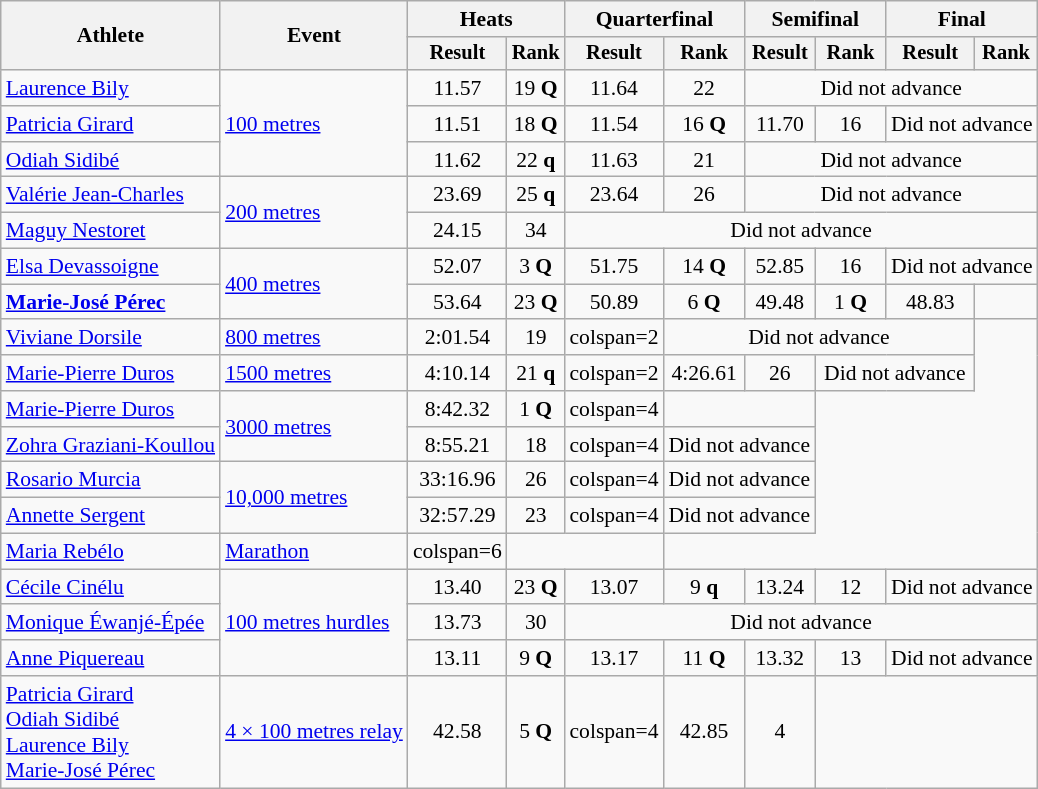<table class="wikitable" style="font-size:90%">
<tr>
<th rowspan="2">Athlete</th>
<th rowspan="2">Event</th>
<th colspan="2">Heats</th>
<th colspan="2">Quarterfinal</th>
<th colspan="2">Semifinal</th>
<th colspan="2">Final</th>
</tr>
<tr style="font-size:95%">
<th>Result</th>
<th>Rank</th>
<th>Result</th>
<th>Rank</th>
<th>Result</th>
<th>Rank</th>
<th>Result</th>
<th>Rank</th>
</tr>
<tr align=center>
<td align=left><a href='#'>Laurence Bily</a></td>
<td align=left rowspan=3><a href='#'>100 metres</a></td>
<td>11.57</td>
<td>19 <strong>Q</strong></td>
<td>11.64</td>
<td>22</td>
<td colspan=4>Did not advance</td>
</tr>
<tr align=center>
<td align=left><a href='#'>Patricia Girard</a></td>
<td>11.51</td>
<td>18 <strong>Q</strong></td>
<td>11.54</td>
<td>16 <strong>Q</strong></td>
<td>11.70</td>
<td>16</td>
<td colspan=2>Did not advance</td>
</tr>
<tr align=center>
<td align=left><a href='#'>Odiah Sidibé</a></td>
<td>11.62</td>
<td>22 <strong>q</strong></td>
<td>11.63</td>
<td>21</td>
<td colspan=4>Did not advance</td>
</tr>
<tr align=center>
<td align=left><a href='#'>Valérie Jean-Charles</a></td>
<td align=left rowspan=2><a href='#'>200 metres</a></td>
<td>23.69</td>
<td>25 <strong>q</strong></td>
<td>23.64</td>
<td>26</td>
<td colspan=4>Did not advance</td>
</tr>
<tr align=center>
<td align=left><a href='#'>Maguy Nestoret</a></td>
<td>24.15</td>
<td>34</td>
<td colspan=6>Did not advance</td>
</tr>
<tr align=center>
<td align=left><a href='#'>Elsa Devassoigne</a></td>
<td align=left rowspan=2><a href='#'>400 metres</a></td>
<td>52.07</td>
<td>3 <strong>Q</strong></td>
<td>51.75</td>
<td>14 <strong>Q</strong></td>
<td>52.85</td>
<td>16</td>
<td colspan=2>Did not advance</td>
</tr>
<tr align=center>
<td align=left><strong><a href='#'>Marie-José Pérec</a></strong></td>
<td>53.64</td>
<td>23 <strong>Q</strong></td>
<td>50.89</td>
<td>6 <strong>Q</strong></td>
<td>49.48</td>
<td>1 <strong>Q</strong></td>
<td>48.83</td>
<td></td>
</tr>
<tr align=center>
<td align=left><a href='#'>Viviane Dorsile</a></td>
<td align=left><a href='#'>800 metres</a></td>
<td>2:01.54</td>
<td>19</td>
<td>colspan=2</td>
<td colspan=4>Did not advance</td>
</tr>
<tr align=center>
<td align=left><a href='#'>Marie-Pierre Duros</a></td>
<td align=left><a href='#'>1500 metres</a></td>
<td>4:10.14</td>
<td>21 <strong>q</strong></td>
<td>colspan=2</td>
<td>4:26.61</td>
<td>26</td>
<td colspan=2>Did not advance</td>
</tr>
<tr align=center>
<td align=left><a href='#'>Marie-Pierre Duros</a></td>
<td align=left rowspan=2><a href='#'>3000 metres</a></td>
<td>8:42.32</td>
<td>1 <strong>Q</strong></td>
<td>colspan=4</td>
<td colspan=2></td>
</tr>
<tr align=center>
<td align=left><a href='#'>Zohra Graziani-Koullou</a></td>
<td>8:55.21</td>
<td>18</td>
<td>colspan=4</td>
<td colspan=2>Did not advance</td>
</tr>
<tr align=center>
<td align=left><a href='#'>Rosario Murcia</a></td>
<td align=left rowspan=2><a href='#'>10,000 metres</a></td>
<td>33:16.96</td>
<td>26</td>
<td>colspan=4</td>
<td colspan=2>Did not advance</td>
</tr>
<tr align=center>
<td align=left><a href='#'>Annette Sergent</a></td>
<td>32:57.29</td>
<td>23</td>
<td>colspan=4</td>
<td colspan=2>Did not advance</td>
</tr>
<tr align=center>
<td align=left><a href='#'>Maria Rebélo</a></td>
<td align=left><a href='#'>Marathon</a></td>
<td>colspan=6</td>
<td colspan=2></td>
</tr>
<tr align=center>
<td align=left><a href='#'>Cécile Cinélu</a></td>
<td align=left rowspan=3><a href='#'>100 metres hurdles</a></td>
<td>13.40</td>
<td>23 <strong>Q</strong></td>
<td>13.07</td>
<td>9 <strong>q</strong></td>
<td>13.24</td>
<td>12</td>
<td colspan=2>Did not advance</td>
</tr>
<tr align=center>
<td align=left><a href='#'>Monique Éwanjé-Épée</a></td>
<td>13.73</td>
<td>30</td>
<td colspan=6>Did not advance</td>
</tr>
<tr align=center>
<td align=left><a href='#'>Anne Piquereau</a></td>
<td>13.11</td>
<td>9 <strong>Q</strong></td>
<td>13.17</td>
<td>11 <strong>Q</strong></td>
<td>13.32</td>
<td>13</td>
<td colspan=2>Did not advance</td>
</tr>
<tr align=center>
<td align=left><a href='#'>Patricia Girard</a><br><a href='#'>Odiah Sidibé</a><br><a href='#'>Laurence Bily</a><br><a href='#'>Marie-José Pérec</a></td>
<td align=left><a href='#'>4 × 100 metres relay</a></td>
<td>42.58</td>
<td>5 <strong>Q</strong></td>
<td>colspan=4</td>
<td>42.85</td>
<td>4</td>
</tr>
</table>
